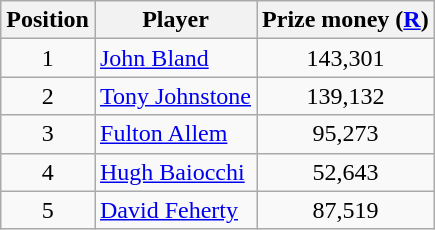<table class=wikitable>
<tr>
<th>Position</th>
<th>Player</th>
<th>Prize money (<a href='#'>R</a>)</th>
</tr>
<tr>
<td align=center>1</td>
<td> <a href='#'>John Bland</a></td>
<td align=center>143,301</td>
</tr>
<tr>
<td align=center>2</td>
<td> <a href='#'>Tony Johnstone</a></td>
<td align=center>139,132</td>
</tr>
<tr>
<td align=center>3</td>
<td> <a href='#'>Fulton Allem</a></td>
<td align=center>95,273</td>
</tr>
<tr>
<td align=center>4</td>
<td> <a href='#'>Hugh Baiocchi</a></td>
<td align=center>52,643</td>
</tr>
<tr>
<td align=center>5</td>
<td> <a href='#'>David Feherty</a></td>
<td align=center>87,519</td>
</tr>
</table>
